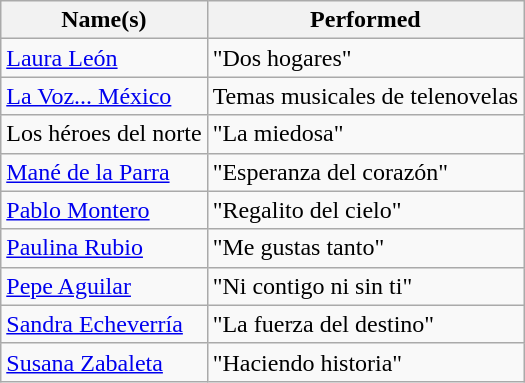<table class="wikitable sortable">
<tr>
<th>Name(s)</th>
<th>Performed</th>
</tr>
<tr>
<td><a href='#'>Laura León</a></td>
<td>"Dos hogares"</td>
</tr>
<tr>
<td><a href='#'>La Voz... México</a></td>
<td>Temas musicales de telenovelas</td>
</tr>
<tr>
<td>Los héroes del norte</td>
<td>"La miedosa"</td>
</tr>
<tr>
<td><a href='#'>Mané de la Parra</a></td>
<td>"Esperanza del corazón"</td>
</tr>
<tr>
<td><a href='#'>Pablo Montero</a></td>
<td>"Regalito del cielo"</td>
</tr>
<tr>
<td><a href='#'>Paulina Rubio</a></td>
<td>"Me gustas tanto"</td>
</tr>
<tr>
<td><a href='#'>Pepe Aguilar</a></td>
<td>"Ni contigo ni sin ti"</td>
</tr>
<tr>
<td><a href='#'>Sandra Echeverría</a></td>
<td>"La fuerza del destino"</td>
</tr>
<tr>
<td><a href='#'>Susana Zabaleta</a></td>
<td>"Haciendo historia"</td>
</tr>
</table>
